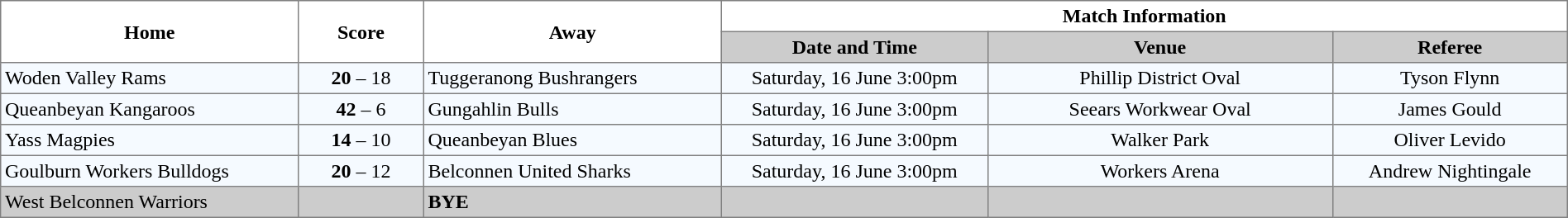<table border="1" cellpadding="3" cellspacing="0" width="100%" style="border-collapse:collapse;  text-align:center;">
<tr>
<th rowspan="2" width="19%">Home</th>
<th rowspan="2" width="8%">Score</th>
<th rowspan="2" width="19%">Away</th>
<th colspan="3">Match Information</th>
</tr>
<tr bgcolor="#CCCCCC">
<th width="17%">Date and Time</th>
<th width="22%">Venue</th>
<th width="50%">Referee</th>
</tr>
<tr style="text-align:center; background:#f5faff;">
<td align="left"> Woden Valley Rams</td>
<td><strong>20</strong> – 18</td>
<td align="left"> Tuggeranong Bushrangers</td>
<td>Saturday, 16 June 3:00pm</td>
<td>Phillip District Oval</td>
<td>Tyson Flynn</td>
</tr>
<tr style="text-align:center; background:#f5faff;">
<td align="left"> Queanbeyan Kangaroos</td>
<td><strong>42</strong> – 6</td>
<td align="left"> Gungahlin Bulls</td>
<td>Saturday, 16 June 3:00pm</td>
<td>Seears Workwear Oval</td>
<td>James Gould</td>
</tr>
<tr style="text-align:center; background:#f5faff;">
<td align="left"> Yass Magpies</td>
<td><strong>14</strong> – 10</td>
<td align="left"> Queanbeyan Blues</td>
<td>Saturday, 16 June 3:00pm</td>
<td>Walker Park</td>
<td>Oliver Levido</td>
</tr>
<tr style="text-align:center; background:#f5faff;">
<td align="left"><strong></strong> Goulburn Workers Bulldogs</td>
<td><strong>20</strong> – 12</td>
<td align="left"> Belconnen United Sharks</td>
<td>Saturday, 16 June 3:00pm</td>
<td>Workers Arena</td>
<td>Andrew Nightingale</td>
</tr>
<tr style="text-align:center; background:#CCCCCC;">
<td align="left"> West Belconnen Warriors</td>
<td></td>
<td align="left"><strong>BYE</strong></td>
<td></td>
<td></td>
<td></td>
</tr>
</table>
